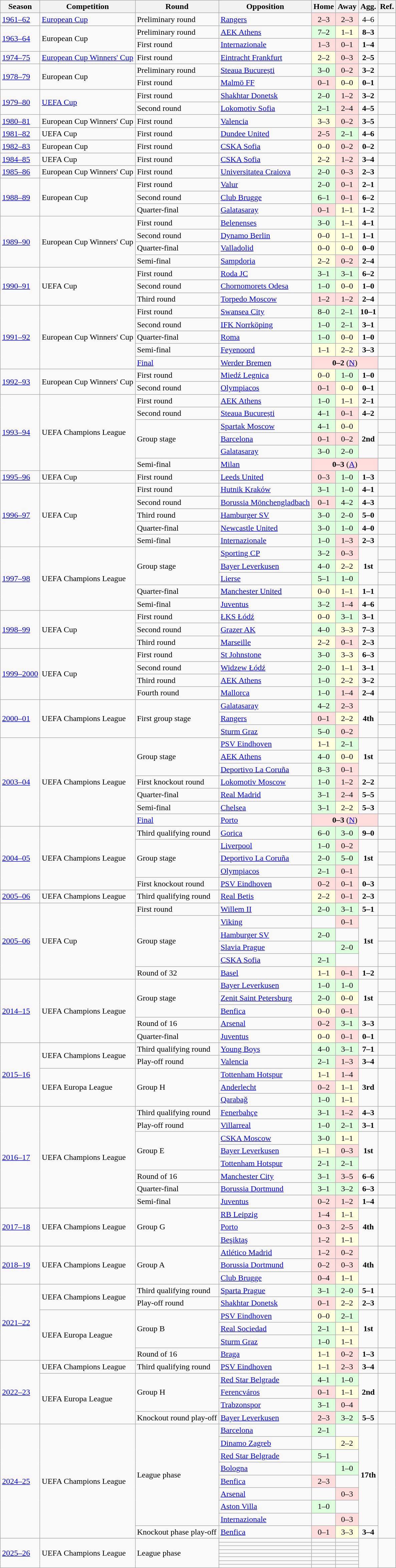<table class="wikitable plainrowheaders">
<tr>
<th scope="col">Season</th>
<th scope="col">Competition</th>
<th scope="col">Round</th>
<th scope="col">Opposition</th>
<th scope="col">Home</th>
<th scope="col">Away</th>
<th scope="col">Agg.</th>
<th scope="col">Ref.</th>
</tr>
<tr>
<td align="left"><a href='#'>1961–62</a></td>
<td align="left"><a href='#'>European Cup</a></td>
<td align="left">Preliminary round</td>
<td align="left"> <a href='#'>Rangers</a></td>
<td style="text-align:center; background:#fdd;">2–3</td>
<td style="text-align:center; background:#fdd;">2–3</td>
<td align="center">4–6</td>
<td align="center"></td>
</tr>
<tr>
<td rowspan="2" align="left"><a href='#'>1963–64</a></td>
<td rowspan="2" align="left">European Cup</td>
<td align="left">Preliminary round</td>
<td align="left"> <a href='#'>AEK Athens</a></td>
<td style="text-align:center; background:#dfd;">7–2</td>
<td style="text-align:center; background:#ffd;">1–1</td>
<td align="center"><strong>8–3</strong></td>
<td align="center"></td>
</tr>
<tr>
<td align="left">First round</td>
<td align="left"> <a href='#'>Internazionale</a></td>
<td style="text-align:center; background:#fdd;">1–3</td>
<td style="text-align:center; background:#fdd;">0–1</td>
<td align="center"><strong>1–4</strong></td>
<td align="center"></td>
</tr>
<tr>
<td align="left"><a href='#'>1974–75</a></td>
<td align="left"><a href='#'>European Cup Winners' Cup</a></td>
<td align="left">First round</td>
<td align="left"> <a href='#'>Eintracht Frankfurt</a></td>
<td style="text-align:center; background:#ffd;">2–2</td>
<td style="text-align:center; background:#fdd;">0–3</td>
<td align="center"><strong>2–5</strong></td>
<td align="center"></td>
</tr>
<tr>
<td rowspan="2" align="left"><a href='#'>1978–79</a></td>
<td rowspan="2" align="left">European Cup</td>
<td align="left">Preliminary round</td>
<td align="left"> <a href='#'>Steaua București</a></td>
<td style="text-align:center; background:#dfd;">3–0</td>
<td style="text-align:center; background:#fdd;">0–2</td>
<td align="center"><strong>3–2</strong></td>
<td align="center"></td>
</tr>
<tr>
<td align="left">First round</td>
<td align="left"> <a href='#'>Malmö FF</a></td>
<td style="text-align:center; background:#fdd;">0–1</td>
<td style="text-align:center; background:#ffd;">0–0</td>
<td align="center"><strong>0–1</strong></td>
<td align="center"></td>
</tr>
<tr>
<td rowspan="2" align="left"><a href='#'>1979–80</a></td>
<td rowspan="2" align="left"><a href='#'>UEFA Cup</a></td>
<td align="left">First round</td>
<td align="left"> <a href='#'>Shakhtar Donetsk</a></td>
<td style="text-align:center; background:#dfd;">2–0</td>
<td style="text-align:center; background:#fdd;">1–2</td>
<td align="center"><strong>3–2</strong></td>
<td align="center"></td>
</tr>
<tr>
<td align="left">Second round</td>
<td align="left"> <a href='#'>Lokomotiv Sofia</a></td>
<td style="text-align:center; background:#dfd;">2–1</td>
<td style="text-align:center; background:#fdd;">2–4</td>
<td align="center"><strong>4–5</strong></td>
<td align="center"></td>
</tr>
<tr>
<td align="left"><a href='#'>1980–81</a></td>
<td align="left">European Cup Winners' Cup</td>
<td align="left">First round</td>
<td align="left"> <a href='#'>Valencia</a></td>
<td style="text-align:center; background:#ffd;">3–3</td>
<td style="text-align:center; background:#fdd;">0–2</td>
<td align="center"><strong> 3–5</strong></td>
<td align="center"></td>
</tr>
<tr>
<td align="left"><a href='#'>1981–82</a></td>
<td align="left">UEFA Cup</td>
<td align="left">First round</td>
<td align="left"> <a href='#'>Dundee United</a></td>
<td style="text-align:center; background:#fdd;">2–5</td>
<td style="text-align:center; background:#dfd;">2–1</td>
<td align="center"><strong>4–6</strong></td>
<td align="center"></td>
</tr>
<tr>
<td align="left"><a href='#'>1982–83</a></td>
<td align="left">European Cup</td>
<td align="left">First round</td>
<td align="left"> <a href='#'>CSKA Sofia</a></td>
<td style="text-align:center; background:#ffd;">0–0</td>
<td style="text-align:center; background:#fdd;">0–2</td>
<td align="center"><strong>0–2</strong></td>
<td align="center"></td>
</tr>
<tr>
<td align="left"><a href='#'>1984–85</a></td>
<td align="left">UEFA Cup</td>
<td align="left">First round</td>
<td align="left"> <a href='#'>CSKA Sofia</a></td>
<td style="text-align:center; background:#ffd;">2–2</td>
<td style="text-align:center; background:#fdd;">1–2</td>
<td align="center"><strong>3–4</strong></td>
<td align="center"></td>
</tr>
<tr>
<td align="left"><a href='#'>1985–86</a></td>
<td align="left">European Cup Winners' Cup</td>
<td align="left">First round</td>
<td align="left"> <a href='#'>Universitatea Craiova</a></td>
<td style="text-align:center; background:#dfd;">2–0</td>
<td style="text-align:center; background:#fdd;">0–3</td>
<td align="center"><strong>2–3</strong></td>
<td align="center"></td>
</tr>
<tr>
<td rowspan="3" align="left"><a href='#'>1988–89</a></td>
<td rowspan="3" align="left">European Cup</td>
<td align="left">First round</td>
<td align="left"> <a href='#'>Valur</a></td>
<td style="text-align:center; background:#dfd;">2–0</td>
<td style="text-align:center; background:#fdd;">0–1</td>
<td align="center"><strong>2–1</strong></td>
<td align="center"></td>
</tr>
<tr>
<td align="left">Second round</td>
<td align="left"> <a href='#'>Club Brugge</a></td>
<td style="text-align:center; background:#dfd;">6–1</td>
<td style="text-align:center; background:#fdd;">0–1</td>
<td align="center"><strong>6–2</strong></td>
<td align="center"></td>
</tr>
<tr>
<td align="left">Quarter-final</td>
<td align="left"> <a href='#'>Galatasaray</a></td>
<td style="text-align:center; background:#fdd;">0–1</td>
<td style="text-align:center; background:#ffd;">1–1</td>
<td align="center"><strong>1–2</strong></td>
<td align="center"></td>
</tr>
<tr>
<td rowspan="4" align="left"><a href='#'>1989–90</a></td>
<td rowspan="4" align="left">European Cup Winners' Cup</td>
<td align="left">First round</td>
<td align="left"> <a href='#'>Belenenses</a></td>
<td style="text-align:center; background:#dfd;">3–0</td>
<td style="text-align:center; background:#ffd;">1–1</td>
<td align="center"><strong>4–1</strong></td>
<td align="center"></td>
</tr>
<tr>
<td align="left">Second round</td>
<td align="left"> <a href='#'>Dynamo Berlin</a></td>
<td style="text-align:center; background:#ffd;">0–0</td>
<td style="text-align:center; background:#ffd;">1–1</td>
<td align="center"><strong>1–1</strong> </td>
<td align="center"></td>
</tr>
<tr>
<td align="left">Quarter-final</td>
<td align="left"> <a href='#'>Valladolid</a></td>
<td style="text-align:center; background:#ffd;">0–0</td>
<td style="text-align:center; background:#ffd;">0–0</td>
<td align="center"><strong> 0–0</strong> </td>
<td align="center"></td>
</tr>
<tr>
<td align="left">Semi-final</td>
<td align="left"> <a href='#'>Sampdoria</a></td>
<td style="text-align:center; background:#ffd;">2–2</td>
<td style="text-align:center; background:#fdd;">0–2</td>
<td align="center"><strong>2–4</strong></td>
<td align="center"></td>
</tr>
<tr>
<td rowspan="3" align="left"><a href='#'>1990–91</a></td>
<td rowspan="3" align="left">UEFA Cup</td>
<td align="left">First round</td>
<td align="left"> <a href='#'>Roda JC</a></td>
<td style="text-align:center; background:#dfd;">3–1</td>
<td style="text-align:center; background:#dfd;">3–1</td>
<td align="center"><strong>6–2</strong></td>
<td align="center"></td>
</tr>
<tr>
<td align="left">Second round</td>
<td align="left"> <a href='#'>Chornomorets Odesa</a></td>
<td style="text-align:center; background:#dfd;">1–0</td>
<td style="text-align:center; background:#ffd;">0–0</td>
<td align="center"><strong>1–0</strong></td>
<td align="center"></td>
</tr>
<tr>
<td align="left">Third round</td>
<td align="left"> <a href='#'>Torpedo Moscow</a></td>
<td style="text-align:center; background:#fdd;">1–2</td>
<td style="text-align:center; background:#fdd;">1–2</td>
<td align="center"><strong>2–4</strong></td>
<td align="center"></td>
</tr>
<tr>
<td rowspan="5" align="left"><a href='#'>1991–92</a></td>
<td rowspan="5" align="left">European Cup Winners' Cup</td>
<td align="left">First round</td>
<td align="left"> <a href='#'>Swansea City</a></td>
<td style="text-align:center; background:#dfd;">8–0</td>
<td style="text-align:center; background:#dfd;">2–1</td>
<td align="center"><strong>10–1</strong></td>
<td align="center"></td>
</tr>
<tr>
<td align="left">Second round</td>
<td align="left"> <a href='#'>IFK Norrköping</a></td>
<td style="text-align:center; background:#dfd;">1–0</td>
<td style="text-align:center; background:#dfd;">2–1</td>
<td align="center"><strong>3–1</strong></td>
<td align="center"></td>
</tr>
<tr>
<td align="left">Quarter-final</td>
<td align="left"> <a href='#'>Roma</a></td>
<td style="text-align:center; background:#dfd;">1–0</td>
<td style="text-align:center; background:#ffd;">0–0</td>
<td align="center"><strong>1–0</strong></td>
<td align="center"></td>
</tr>
<tr>
<td align="left">Semi-final</td>
<td align="left"> <a href='#'>Feyenoord</a></td>
<td style="text-align:center; background:#ffd;">1–1</td>
<td style="text-align:center; background:#ffd;">2–2</td>
<td align="center"><strong>3–3</strong> </td>
<td align="center"></td>
</tr>
<tr>
<td align="left"><a href='#'>Final</a></td>
<td align="left"> <a href='#'>Werder Bremen</a></td>
<td style="text-align:center; background:#fdd;" colspan="3" align="center"><strong>0–2</strong> (<a href='#'>N</a>)</td>
<td align="center"></td>
</tr>
<tr>
<td rowspan="2" align="left"><a href='#'>1992–93</a></td>
<td rowspan="2" align="left">European Cup Winners' Cup</td>
<td align="left">First round</td>
<td align="left"> <a href='#'>Miedź Legnica</a></td>
<td style="text-align:center; background:#ffd;">0–0</td>
<td style="text-align:center; background:#dfd;">1–0</td>
<td align="center"><strong>1–0</strong></td>
<td align="center"></td>
</tr>
<tr>
<td align="left">Second round</td>
<td align="left"> <a href='#'>Olympiacos</a></td>
<td style="text-align:center; background:#fdd;">0–1</td>
<td style="text-align:center; background:#ffd;">0–0</td>
<td align="center"><strong>0–1</strong></td>
<td align="center"></td>
</tr>
<tr>
<td rowspan="6" align="left"><a href='#'>1993–94</a></td>
<td rowspan="6" align="left">UEFA Champions League</td>
<td align="left">First round</td>
<td align="left"> <a href='#'>AEK Athens</a></td>
<td style="text-align:center; background:#dfd;">1–0</td>
<td style="text-align:center; background:#ffd;">1–1</td>
<td align="center"><strong>2–1</strong></td>
<td align="center"></td>
</tr>
<tr>
<td align="left">Second round</td>
<td align="left"> <a href='#'>Steaua București</a></td>
<td style="text-align:center; background:#dfd;">4–1</td>
<td style="text-align:center; background:#fdd;">0–1</td>
<td align="center"><strong>4–2</strong></td>
<td align="center"></td>
</tr>
<tr>
<td rowspan="3" align="left">Group stage</td>
<td align="left">  <a href='#'>Spartak Moscow</a></td>
<td style="text-align:center; background:#dfd;">4–1</td>
<td style="text-align:center; background:#ffd;">0–0</td>
<td rowspan="3" align="center"><strong>2nd</strong></td>
<td align="center"></td>
</tr>
<tr>
<td align="left"> <a href='#'>Barcelona</a></td>
<td style="text-align:center; background:#fdd;">0–1</td>
<td style="text-align:center; background:#fdd;">0–2</td>
<td align="center"></td>
</tr>
<tr>
<td align="left"> <a href='#'>Galatasaray</a></td>
<td style="text-align:center; background:#dfd;">3–0</td>
<td style="text-align:center; background:#dfd;">2–0</td>
<td align="center"></td>
</tr>
<tr>
<td align="left">Semi-final</td>
<td align="left"> <a href='#'>Milan</a></td>
<td style="text-align:center; background:#fdd;" colspan="3" align="center"><strong>0–3</strong> (<a href='#'>A</a>)</td>
<td align="center"></td>
</tr>
<tr>
<td align="left"><a href='#'>1995–96</a></td>
<td align="left">UEFA Cup</td>
<td align="left">First round</td>
<td align="left"> <a href='#'>Leeds United</a></td>
<td style="text-align:center; background:#fdd;">0–3</td>
<td style="text-align:center; background:#dfd;">1–0</td>
<td align="center"><strong>1–3</strong></td>
<td align="center"></td>
</tr>
<tr>
<td rowspan="5" align="left"><a href='#'>1996–97</a></td>
<td rowspan="5" align="left">UEFA Cup</td>
<td align="left">First round</td>
<td align="left"> <a href='#'>Hutnik Kraków</a></td>
<td style="text-align:center; background:#dfd;">3–1</td>
<td style="text-align:center; background:#dfd;">1–0</td>
<td align="center"><strong>4–1</strong></td>
<td align="center"></td>
</tr>
<tr>
<td align="left">Second round</td>
<td align="left"> <a href='#'>Borussia Mönchengladbach</a></td>
<td style="text-align:center; background:#fdd;">0–1</td>
<td style="text-align:center; background:#dfd;">4–2</td>
<td align="center"><strong>4–3</strong></td>
<td align="center"></td>
</tr>
<tr>
<td align="left">Third round</td>
<td align="left"> <a href='#'>Hamburger SV</a></td>
<td style="text-align:center; background:#dfd;">3–0</td>
<td style="text-align:center; background:#dfd;">2–0</td>
<td align="center"><strong>5–0</strong></td>
<td align="center"></td>
</tr>
<tr>
<td align="left">Quarter-final</td>
<td align="left"> <a href='#'>Newcastle United</a></td>
<td style="text-align:center; background:#dfd;">3–0</td>
<td style="text-align:center; background:#dfd;">1–0</td>
<td align="center"><strong>4–0</strong></td>
<td align="center"></td>
</tr>
<tr>
<td align="left">Semi-final</td>
<td align="left"> <a href='#'>Internazionale</a></td>
<td style="text-align:center; background:#dfd;">1–0</td>
<td style="text-align:center; background:#fdd;">1–3</td>
<td align="center"><strong>2–3</strong></td>
<td align="center"></td>
</tr>
<tr>
<td rowspan="5" align="left"><a href='#'>1997–98</a></td>
<td rowspan="5" align="left">UEFA Champions League</td>
<td rowspan="3" align="left">Group stage</td>
<td align="left"> <a href='#'>Sporting CP</a></td>
<td style="text-align:center; background:#dfd;">3–2</td>
<td style="text-align:center; background:#fdd;">0–3</td>
<td rowspan="3" align="center"><strong>1st</strong></td>
<td align="center"></td>
</tr>
<tr>
<td align="left"> <a href='#'>Bayer Leverkusen</a></td>
<td style="text-align:center; background:#dfd;">4–0</td>
<td style="text-align:center; background:#ffd;">2–2</td>
<td align="center"></td>
</tr>
<tr>
<td align="left"> <a href='#'>Lierse</a></td>
<td style="text-align:center; background:#dfd;">5–1</td>
<td style="text-align:center; background:#dfd;">1–0</td>
<td align="center"></td>
</tr>
<tr>
<td align="left">Quarter-final</td>
<td align="left"> <a href='#'>Manchester United</a></td>
<td style="text-align:center; background:#ffd;">0–0</td>
<td style="text-align:center; background:#ffd;">1–1</td>
<td align="center"><strong>1–1</strong> </td>
<td align="center"></td>
</tr>
<tr>
<td align="left">Semi-final</td>
<td align="left"> <a href='#'>Juventus</a></td>
<td style="text-align:center; background:#dfd;">3–2</td>
<td style="text-align:center; background:#fdd;">1–4</td>
<td align="center"><strong>4–6</strong></td>
<td align="center"></td>
</tr>
<tr>
<td rowspan="3" align="left"><a href='#'>1998–99</a></td>
<td rowspan="3" align="left">UEFA Cup</td>
<td align="left">First round</td>
<td align="left"> <a href='#'>ŁKS Łódź</a></td>
<td style="text-align:center; background:#ffd;">0–0</td>
<td style="text-align:center; background:#dfd;">3–1</td>
<td align="center"><strong>3–1</strong></td>
<td align="center"></td>
</tr>
<tr>
<td align="left">Second round</td>
<td align="left"> <a href='#'>Grazer AK</a></td>
<td style="text-align:center; background:#dfd;">4–0</td>
<td style="text-align:center; background:#ffd;">3–3</td>
<td align="center"><strong>7–3</strong></td>
<td align="center"></td>
</tr>
<tr>
<td align="left">Third round</td>
<td align="left"> <a href='#'>Marseille</a></td>
<td style="text-align:center; background:#ffd;">2–2</td>
<td style="text-align:center; background:#fdd;">0–1</td>
<td align="center"><strong>2–3</strong></td>
<td align="center"></td>
</tr>
<tr>
<td rowspan="4" align="left"><a href='#'>1999–2000</a></td>
<td rowspan="4" align="left">UEFA Cup</td>
<td align="left">First round</td>
<td align="left"> <a href='#'>St Johnstone</a></td>
<td style="text-align:center; background:#dfd;">3–0</td>
<td style="text-align:center; background:#ffd;">3–3</td>
<td align="center"><strong>6–3</strong></td>
<td align="center"></td>
</tr>
<tr>
<td align="left">Second round</td>
<td align="left"> <a href='#'>Widzew Łódź</a></td>
<td style="text-align:center; background:#dfd;">2–0</td>
<td style="text-align:center; background:#ffd;">1–1</td>
<td align="center"><strong>3–1</strong></td>
<td align="center"></td>
</tr>
<tr>
<td align="left">Third round</td>
<td align="left"> <a href='#'>AEK Athens</a></td>
<td style="text-align:center; background:#dfd;">1–0</td>
<td style="text-align:center; background:#ffd;">2–2</td>
<td align="center"><strong>3–2</strong></td>
<td align="center"></td>
</tr>
<tr>
<td align="left">Fourth round</td>
<td align="left"> <a href='#'>Mallorca</a></td>
<td style="text-align:center; background:#dfd;">1–0</td>
<td style="text-align:center; background:#fdd;">1–4</td>
<td align="center"><strong>2–4</strong></td>
<td align="center"></td>
</tr>
<tr>
<td rowspan="3" align="left"><a href='#'>2000–01</a></td>
<td rowspan="3" align="left">UEFA Champions League</td>
<td rowspan="3" align="left">First group stage</td>
<td align="left"> <a href='#'>Galatasaray</a></td>
<td style="text-align:center; background:#dfd;">4–2</td>
<td style="text-align:center; background:#fdd;">2–3</td>
<td rowspan="3" align="center"><strong>4th</strong></td>
<td align="center"></td>
</tr>
<tr>
<td align="left"> <a href='#'>Rangers</a></td>
<td style="text-align:center; background:#fdd;">0–1</td>
<td style="text-align:center; background:#ffd;">2–2</td>
<td align="center"></td>
</tr>
<tr>
<td align="left"> <a href='#'>Sturm Graz</a></td>
<td style="text-align:center; background:#dfd;">5–0</td>
<td style="text-align:center; background:#fdd;">0–2</td>
<td align="center"></td>
</tr>
<tr>
<td rowspan="7" align="left"><a href='#'>2003–04</a></td>
<td rowspan="7" align="left">UEFA Champions League</td>
<td rowspan="3" align="left">Group stage</td>
<td align="left"> <a href='#'>PSV Eindhoven</a></td>
<td style="text-align:center; background:#ffd;">1–1</td>
<td style="text-align:center; background:#dfd;">2–1</td>
<td rowspan="3" align="center"><strong>1st</strong></td>
<td align="center"></td>
</tr>
<tr>
<td align="left"> <a href='#'>AEK Athens</a></td>
<td style="text-align:center; background:#dfd;">4–0</td>
<td style="text-align:center; background:#ffd;">0–0</td>
<td align="center"></td>
</tr>
<tr>
<td align="left"> <a href='#'>Deportivo La Coruña</a></td>
<td style="text-align:center; background:#dfd;">8–3</td>
<td style="text-align:center; background:#fdd;">0–1</td>
<td align="center"></td>
</tr>
<tr>
<td align="left">First knockout round</td>
<td align="left"> <a href='#'>Lokomotiv Moscow</a></td>
<td style="text-align:center; background:#dfd;">1–0</td>
<td style="text-align:center; background:#fdd;">1–2</td>
<td align="center"><strong>2–2</strong> </td>
<td align="center"></td>
</tr>
<tr>
<td align="left">Quarter-final</td>
<td align="left"> <a href='#'>Real Madrid</a></td>
<td style="text-align:center; background:#dfd;">3–1</td>
<td style="text-align:center; background:#fdd;">2–4</td>
<td align="center"><strong>5–5</strong> </td>
<td align="center"></td>
</tr>
<tr>
<td align="left">Semi-final</td>
<td align="left"> <a href='#'>Chelsea</a></td>
<td style="text-align:center; background:#dfd;">3–1</td>
<td style="text-align:center; background:#ffd;">2–2</td>
<td align="center"><strong>5–3</strong></td>
<td align="center"></td>
</tr>
<tr>
<td align="left"><a href='#'>Final</a></td>
<td align="left"> <a href='#'>Porto</a></td>
<td style="text-align:center; background:#fdd;" colspan="3" align="center"><strong>0–3</strong> (<a href='#'>N</a>)</td>
<td align="center"></td>
</tr>
<tr>
<td rowspan="5" align="left"><a href='#'>2004–05</a></td>
<td rowspan="5" align="left">UEFA Champions League</td>
<td align="left">Third qualifying round</td>
<td align="left"> <a href='#'>Gorica</a></td>
<td style="text-align:center; background:#dfd;">6–0</td>
<td style="text-align:center; background:#dfd;">3–0</td>
<td align="center"><strong>9–0</strong></td>
<td align="center"></td>
</tr>
<tr>
<td rowspan="3" align="left">Group stage</td>
<td align="left"> <a href='#'>Liverpool</a></td>
<td style="text-align:center; background:#dfd;">1–0</td>
<td style="text-align:center; background:#fdd;">0–2</td>
<td rowspan="3" align="center"><strong>1st</strong></td>
<td align="center"></td>
</tr>
<tr>
<td align="left"> <a href='#'>Deportivo La Coruña</a></td>
<td style="text-align:center; background:#dfd;">2–0</td>
<td style="text-align:center; background:#dfd;">5–0</td>
<td align="center"></td>
</tr>
<tr>
<td align="left"> <a href='#'>Olympiacos</a></td>
<td style="text-align:center; background:#dfd;">2–1</td>
<td style="text-align:center; background:#fdd;">0–1</td>
<td align="center"></td>
</tr>
<tr>
<td align="left">First knockout round</td>
<td align="left"> <a href='#'>PSV Eindhoven</a></td>
<td style="text-align:center; background:#fdd;">0–2</td>
<td style="text-align:center; background:#fdd;">0–1</td>
<td align="center"><strong>0–3</strong></td>
<td align="center"></td>
</tr>
<tr>
<td align="left"><a href='#'>2005–06</a></td>
<td align="left">UEFA Champions League</td>
<td align="left">Third qualifying round</td>
<td align="left"> <a href='#'>Real Betis</a></td>
<td style="text-align:center; background:#ffd;">2–2</td>
<td style="text-align:center; background:#fdd;">0–1</td>
<td align="center"><strong>2–3</strong></td>
<td align="center"></td>
</tr>
<tr>
<td rowspan="6" align="left"><a href='#'>2005–06</a></td>
<td rowspan="6" align="left">UEFA Cup</td>
<td align="left">First round</td>
<td align="left"> <a href='#'>Willem II</a></td>
<td style="text-align:center; background:#dfd;">2–0</td>
<td style="text-align:center; background:#dfd;">3–1</td>
<td align="center"><strong>5–1</strong></td>
<td align="center"></td>
</tr>
<tr>
<td rowspan="4" align="left">Group stage</td>
<td align="left"> <a href='#'>Viking</a></td>
<td></td>
<td style="text-align:center; background:#fdd;">0–1</td>
<td style="text-align:center;" rowspan=4><strong>1st</strong></td>
<td align="center"></td>
</tr>
<tr>
<td align="left"> <a href='#'>Hamburger SV</a></td>
<td style="text-align:center; background:#dfd;">2–0</td>
<td></td>
<td align="center"></td>
</tr>
<tr>
<td align="left"> <a href='#'>Slavia Prague</a></td>
<td></td>
<td style="text-align:center; background:#dfd;">2–0</td>
<td align="center"></td>
</tr>
<tr>
<td align="left"> <a href='#'>CSKA Sofia</a></td>
<td style="text-align:center; background:#dfd;">2–1</td>
<td></td>
<td align="center"></td>
</tr>
<tr>
<td align="left">Round of 32</td>
<td align="left"> <a href='#'>Basel</a></td>
<td style="text-align:center; background:#ffd;">1–1</td>
<td style="text-align:center; background:#fdd;">0–1</td>
<td align="center"><strong>1–2</strong></td>
<td align="center"></td>
</tr>
<tr>
<td rowspan="5" align="left"><a href='#'>2014–15</a></td>
<td rowspan="5" align="left">UEFA Champions League</td>
<td rowspan="3" align="left">Group stage</td>
<td align="left"> <a href='#'>Bayer Leverkusen</a></td>
<td style="text-align:center; background:#dfd;">1–0</td>
<td style="text-align:center; background:#dfd;">1–0</td>
<td style="text-align:center;" rowspan=3><strong>1st</strong></td>
<td align="center"></td>
</tr>
<tr>
<td align="left"> <a href='#'>Zenit Saint Petersburg</a></td>
<td style="text-align:center; background:#dfd;">2–0</td>
<td style="text-align:center; background:#ffd;">0–0</td>
<td align="center"></td>
</tr>
<tr>
<td align="left"> <a href='#'>Benfica</a></td>
<td style="text-align:center; background:#ffd;">0–0</td>
<td style="text-align:center; background:#fdd;">0–1</td>
<td align="center"></td>
</tr>
<tr>
<td align="left">Round of 16</td>
<td align="left"> <a href='#'>Arsenal</a></td>
<td style="text-align:center; background:#fdd;">0–2</td>
<td style="text-align:center; background:#dfd;">3–1</td>
<td align="center"><strong>3–3</strong> </td>
<td align="center"></td>
</tr>
<tr>
<td align="left">Quarter-final</td>
<td align="left"> <a href='#'>Juventus</a></td>
<td style="text-align:center; background:#ffd;">0–0</td>
<td style="text-align:center; background:#fdd;">0–1</td>
<td align="center"><strong>0–1</strong></td>
<td align="center"></td>
</tr>
<tr>
<td rowspan="5"><a href='#'>2015–16</a></td>
<td rowspan="2" align="left">UEFA Champions League</td>
<td align="left">Third qualifying round</td>
<td align="left"> <a href='#'>Young Boys</a></td>
<td style="text-align:center; background:#dfd;">4–0</td>
<td style="text-align:center; background:#dfd;">3–1</td>
<td align="center"><strong>7–1</strong></td>
<td align="center"></td>
</tr>
<tr>
<td align="left">Play-off round</td>
<td align="left"> <a href='#'>Valencia</a></td>
<td style="text-align:center; background:#dfd;">2–1</td>
<td style="text-align:center; background:#fdd;">1–3</td>
<td align="center"><strong>3–4</strong></td>
<td align="center"></td>
</tr>
<tr>
<td rowspan="3">UEFA Europa League</td>
<td rowspan=3>Group H</td>
<td align="left"> <a href='#'>Tottenham Hotspur</a></td>
<td style="text-align:center; background:#ffd;">1–1</td>
<td style="text-align:center; background:#fdd;">1–4</td>
<td style="text-align:center;" rowspan=3><strong>3rd</strong></td>
<td rowspan="3" align=center></td>
</tr>
<tr>
<td align="left"> <a href='#'>Anderlecht</a></td>
<td style="text-align:center; background:#fdd;">0–2</td>
<td style="text-align:center; background:#ffd;">1–1</td>
</tr>
<tr>
<td align="left"> <a href='#'>Qarabağ</a></td>
<td style="text-align:center; background:#dfd;">1–0</td>
<td style="text-align:center; background:#ffd;">1–1</td>
</tr>
<tr>
<td rowspan="8"><a href='#'>2016–17</a></td>
<td rowspan="8" align="left">UEFA Champions League</td>
<td align="left">Third qualifying round</td>
<td align="left"> <a href='#'>Fenerbahçe</a></td>
<td style="text-align:center; background:#dfd;">3–1</td>
<td style="text-align:center; background:#fdd;">1–2</td>
<td align="center"><strong>4–3</strong></td>
<td align="center"></td>
</tr>
<tr>
<td align="left">Play-off round</td>
<td align="left"> <a href='#'>Villarreal</a></td>
<td style="text-align:center; background:#dfd;">1–0</td>
<td style="text-align:center; background:#dfd;">2–1</td>
<td align="center"><strong>3–1</strong></td>
<td align="center"></td>
</tr>
<tr>
<td rowspan="3" align="left">Group E</td>
<td align="left"> <a href='#'>CSKA Moscow</a></td>
<td style="text-align:center; background:#dfd;">3–0</td>
<td style="text-align:center; background:#ffd;">1–1</td>
<td style="text-align:center;" rowspan=3><strong>1st</strong></td>
<td rowspan="3" align=center></td>
</tr>
<tr>
<td align="left"> <a href='#'>Bayer Leverkusen</a></td>
<td style="text-align:center; background:#ffd;">1–1</td>
<td style="text-align:center; background:#fdd;">0–3</td>
</tr>
<tr>
<td align="left"> <a href='#'>Tottenham Hotspur</a></td>
<td style="text-align:center; background:#dfd;">2–1</td>
<td style="text-align:center; background:#dfd;">2–1</td>
</tr>
<tr>
<td align="left">Round of 16</td>
<td align="left"> <a href='#'>Manchester City</a></td>
<td style="text-align:center; background:#dfd;">3–1</td>
<td style="text-align:center; background:#fdd;">3–5</td>
<td align="center"><strong>6–6 </strong> </td>
<td align="center"></td>
</tr>
<tr>
<td align="left">Quarter-final</td>
<td align="left"> <a href='#'>Borussia Dortmund</a></td>
<td style="text-align:center; background:#dfd;">3–1</td>
<td style="text-align:center; background:#dfd;">3–2</td>
<td align="center"><strong>6–3</strong></td>
<td align="center"></td>
</tr>
<tr>
<td align="left">Semi-final</td>
<td align="left"> <a href='#'>Juventus</a></td>
<td style="text-align:center; background:#fdd;">0–2</td>
<td style="text-align:center; background:#fdd;">1–2</td>
<td align="center"><strong>1–4</strong></td>
<td align="center"></td>
</tr>
<tr>
<td rowspan="3" align="left"><a href='#'>2017–18</a></td>
<td rowspan="3" align="left">UEFA Champions League</td>
<td rowspan="3" align="left">Group G</td>
<td align="left"> <a href='#'>RB Leipzig</a></td>
<td style="text-align:center; background:#fdd;">1–4</td>
<td style="text-align:center; background:#ffd;">1–1</td>
<td style="text-align:center;" rowspan=3><strong>4th</strong></td>
<td rowspan="3" align=center></td>
</tr>
<tr>
<td align="left"> <a href='#'>Porto</a></td>
<td style="text-align:center; background:#fdd;">0–3</td>
<td style="text-align:center; background:#fdd;">2–5</td>
</tr>
<tr>
<td align="left"> <a href='#'>Beşiktaş</a></td>
<td style="text-align:center; background:#fdd;">1–2</td>
<td style="text-align:center; background:#ffd;">1–1</td>
</tr>
<tr>
<td rowspan="3" align="left"><a href='#'>2018–19</a></td>
<td rowspan="3" align="left">UEFA Champions League</td>
<td rowspan="3" align="left">Group A</td>
<td align="left"> <a href='#'>Atlético Madrid</a></td>
<td style="text-align:center; background:#fdd;">1–2</td>
<td style="text-align:center; background:#fdd;">0–2</td>
<td style="text-align:center;" rowspan=3><strong>4th</strong></td>
<td rowspan="3" align=center></td>
</tr>
<tr>
<td align="left"> <a href='#'>Borussia Dortmund</a></td>
<td style="text-align:center; background:#fdd;">0–2</td>
<td style="text-align:center; background:#fdd;">0–3</td>
</tr>
<tr>
<td align="left"> <a href='#'>Club Brugge</a></td>
<td style="text-align:center; background:#fdd;">0–4</td>
<td style="text-align:center; background:#ffd;">1–1</td>
</tr>
<tr>
<td rowspan="6" align="left"><a href='#'>2021–22</a></td>
<td rowspan="2" align="left">UEFA Champions League</td>
<td align="left">Third qualifying round</td>
<td align="left"> <a href='#'>Sparta Prague</a></td>
<td style="text-align:center; background:#dfd;">3–1</td>
<td style="text-align:center; background:#dfd;">2–0</td>
<td align="center"><strong>5–1</strong></td>
<td align="center"></td>
</tr>
<tr>
<td align="left">Play-off round</td>
<td align="left"> <a href='#'>Shakhtar Donetsk</a></td>
<td style="text-align:center; background:#fdd;">0–1</td>
<td style="text-align:center; background:#ffd;">2–2 </td>
<td align="center"><strong>2–3</strong></td>
<td align="center"></td>
</tr>
<tr>
<td rowspan="4" align="left">UEFA Europa League</td>
<td rowspan="3" align="left">Group B</td>
<td align="left"> <a href='#'>PSV Eindhoven</a></td>
<td style="text-align:center; background:#ffd;">0–0</td>
<td style="text-align:center; background:#dfd;">2–1</td>
<td style="text-align:center;" rowspan=3><strong>1st</strong></td>
<td rowspan="3" align=center></td>
</tr>
<tr>
<td align="left"> <a href='#'>Real Sociedad</a></td>
<td style="text-align:center; background:#dfd;">2–1</td>
<td style="text-align:center; background:#ffd;">1–1</td>
</tr>
<tr>
<td align="left"> <a href='#'>Sturm Graz</a></td>
<td style="text-align:center; background:#dfd;">1–0</td>
<td style="text-align:center; background:#ffd;">1–1</td>
</tr>
<tr>
<td align="left">Round of 16</td>
<td align="left"> <a href='#'>Braga</a></td>
<td style="text-align:center; background:#ffd;">1–1</td>
<td style="text-align:center; background:#fdd;">0–2</td>
<td align="center"><strong>1–3</strong></td>
<td align="center"></td>
</tr>
<tr>
<td rowspan="5" align="left"><a href='#'>2022–23</a></td>
<td align="left">UEFA Champions League</td>
<td align="left">Third qualifying round</td>
<td align="left"> <a href='#'>PSV Eindhoven</a></td>
<td style="text-align:center; background:#ffd;">1–1</td>
<td style="text-align:center; background:#fdd;">2–3 </td>
<td align="center"><strong>3–4</strong></td>
<td align="center"></td>
</tr>
<tr>
<td rowspan="4" align="left">UEFA Europa League</td>
<td rowspan="3" align="left">Group H</td>
<td align="left"> <a href='#'>Red Star Belgrade</a></td>
<td style="text-align:center; background:#dfd;">4–1</td>
<td style="text-align:center; background:#dfd;">1–0</td>
<td style="text-align:center;" rowspan=3><strong>2nd</strong></td>
<td rowspan="3" align=center></td>
</tr>
<tr>
<td align="left"> <a href='#'>Ferencváros</a></td>
<td style="text-align:center; background:#fdd;">0–1</td>
<td style="text-align:center; background:#ffd;">1–1</td>
</tr>
<tr>
<td align="left"> <a href='#'>Trabzonspor</a></td>
<td style="text-align:center; background:#dfd;">3–1</td>
<td style="text-align:center; background:#fdd;">0–4</td>
</tr>
<tr>
<td align="left">Knockout round play-off</td>
<td align="left"> <a href='#'>Bayer Leverkusen</a></td>
<td style="text-align:center; background:#fdd;">2–3 </td>
<td style="text-align:center; background:#dfd;">3–2</td>
<td align="center"><strong>5–5</strong> </td>
<td align="center"></td>
</tr>
<tr>
<td rowspan="9" align="left"><a href='#'>2024–25</a></td>
<td rowspan="9" align="left">UEFA Champions League</td>
<td rowspan="8" align="left">League phase</td>
<td align="left"> <a href='#'>Barcelona</a></td>
<td style="text-align:center; background:#dfd;">2–1</td>
<td></td>
<td style="text-align:center;" rowspan=8><strong>17th</strong></td>
<td rowspan="9" align=center></td>
</tr>
<tr>
<td align="left"> <a href='#'>Dinamo Zagreb</a></td>
<td></td>
<td style="text-align:center; background:#ffd;">2–2</td>
</tr>
<tr>
<td align="left"> <a href='#'>Red Star Belgrade</a></td>
<td style="text-align:center; background:#dfd;">5–1</td>
<td></td>
</tr>
<tr>
<td align="left"> <a href='#'>Bologna</a></td>
<td></td>
<td style="text-align:center; background:#dfd;">1–0</td>
</tr>
<tr>
<td align="left"> <a href='#'>Benfica</a></td>
<td style="text-align:center; background:#fdd;">2–3</td>
<td></td>
</tr>
<tr>
<td align="left"> <a href='#'>Arsenal</a></td>
<td></td>
<td style="text-align:center; background:#fdd;">0–3</td>
</tr>
<tr>
<td align="left"> <a href='#'>Aston Villa</a></td>
<td style="text-align:center; background:#dfd;">1–0</td>
<td></td>
</tr>
<tr>
<td align="left"> <a href='#'>Internazionale</a></td>
<td></td>
<td style="text-align:center; background:#fdd;">0–3</td>
</tr>
<tr>
<td align="left">Knockout phase play-off</td>
<td align="left"> <a href='#'>Benfica</a></td>
<td style="text-align:center; background:#fdd;">0–1</td>
<td style="text-align:center; background:#ffd;">3–3</td>
<td align="center"><strong>3–4</strong></td>
</tr>
<tr>
<td rowspan="9" align="left"><a href='#'>2025–26</a></td>
<td rowspan="9" align="left">UEFA Champions League</td>
<td rowspan="8" align="left">League phase</td>
<td align="left"></td>
<td></td>
<td></td>
<td style="text-align:center;" rowspan=8></td>
<td rowspan="9" align=center></td>
</tr>
<tr>
<td align="left"></td>
<td></td>
<td></td>
</tr>
<tr>
<td align="left"></td>
<td></td>
<td></td>
</tr>
<tr>
<td align="left"></td>
<td></td>
<td></td>
</tr>
<tr>
<td align="left"></td>
<td></td>
<td></td>
</tr>
<tr>
<td align="left"></td>
<td></td>
<td></td>
</tr>
<tr>
<td align="left"></td>
<td></td>
<td></td>
</tr>
<tr>
<td align="left"></td>
<td></td>
<td></td>
</tr>
</table>
